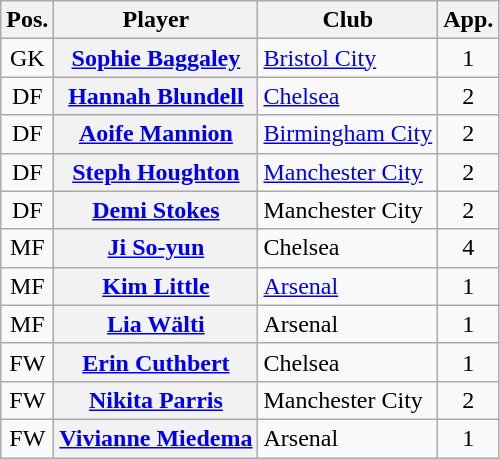<table class="wikitable plainrowheaders" style="text-align: left">
<tr>
<th scope=col>Pos.</th>
<th scope=col>Player</th>
<th scope=col>Club</th>
<th scope=col>App.</th>
</tr>
<tr>
<td style=text-align:center>GK</td>
<th scope=row><a href='#'>Sophie Baggaley</a></th>
<td><a href='#'>Bristol City</a></td>
<td style=text-align:center>1</td>
</tr>
<tr>
<td style=text-align:center>DF</td>
<th scope=row><a href='#'>Hannah Blundell</a> </th>
<td><a href='#'>Chelsea</a></td>
<td style=text-align:center>2</td>
</tr>
<tr>
<td style=text-align:center>DF</td>
<th scope=row><a href='#'>Aoife Mannion</a> </th>
<td><a href='#'>Birmingham City</a></td>
<td style=text-align:center>2</td>
</tr>
<tr>
<td style=text-align:center>DF</td>
<th scope=row><a href='#'>Steph Houghton</a> </th>
<td><a href='#'>Manchester City</a></td>
<td style=text-align:center>2</td>
</tr>
<tr>
<td style=text-align:center>DF</td>
<th scope=row><a href='#'>Demi Stokes</a> </th>
<td>Manchester City</td>
<td style=text-align:center>2</td>
</tr>
<tr>
<td style=text-align:center>MF</td>
<th scope=row><a href='#'>Ji So-yun</a> </th>
<td>Chelsea</td>
<td style=text-align:center>4</td>
</tr>
<tr>
<td style=text-align:center>MF</td>
<th scope=row><a href='#'>Kim Little</a></th>
<td><a href='#'>Arsenal</a></td>
<td style=text-align:center>1</td>
</tr>
<tr>
<td style=text-align:center>MF</td>
<th scope=row><a href='#'>Lia Wälti</a></th>
<td>Arsenal</td>
<td style=text-align:center>1</td>
</tr>
<tr>
<td style=text-align:center>FW</td>
<th scope=row><a href='#'>Erin Cuthbert</a></th>
<td>Chelsea</td>
<td style=text-align:center>1</td>
</tr>
<tr>
<td style=text-align:center>FW</td>
<th scope=row><a href='#'>Nikita Parris</a> </th>
<td>Manchester City</td>
<td style=text-align:center>2</td>
</tr>
<tr>
<td style=text-align:center>FW</td>
<th scope=row><a href='#'>Vivianne Miedema</a></th>
<td>Arsenal</td>
<td style=text-align:center>1</td>
</tr>
</table>
